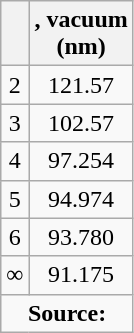<table class="wikitable" border="1" style="text-align: center">
<tr>
<th></th>
<th>, vacuum<br>(nm)</th>
</tr>
<tr>
<td>2</td>
<td>121.57</td>
</tr>
<tr>
<td>3</td>
<td>102.57</td>
</tr>
<tr>
<td>4</td>
<td>97.254</td>
</tr>
<tr>
<td>5</td>
<td>94.974</td>
</tr>
<tr>
<td>6</td>
<td>93.780</td>
</tr>
<tr>
<td>∞</td>
<td>91.175</td>
</tr>
<tr>
<td colspan="2" style="text-align: center;"><strong>Source:</strong></td>
</tr>
</table>
